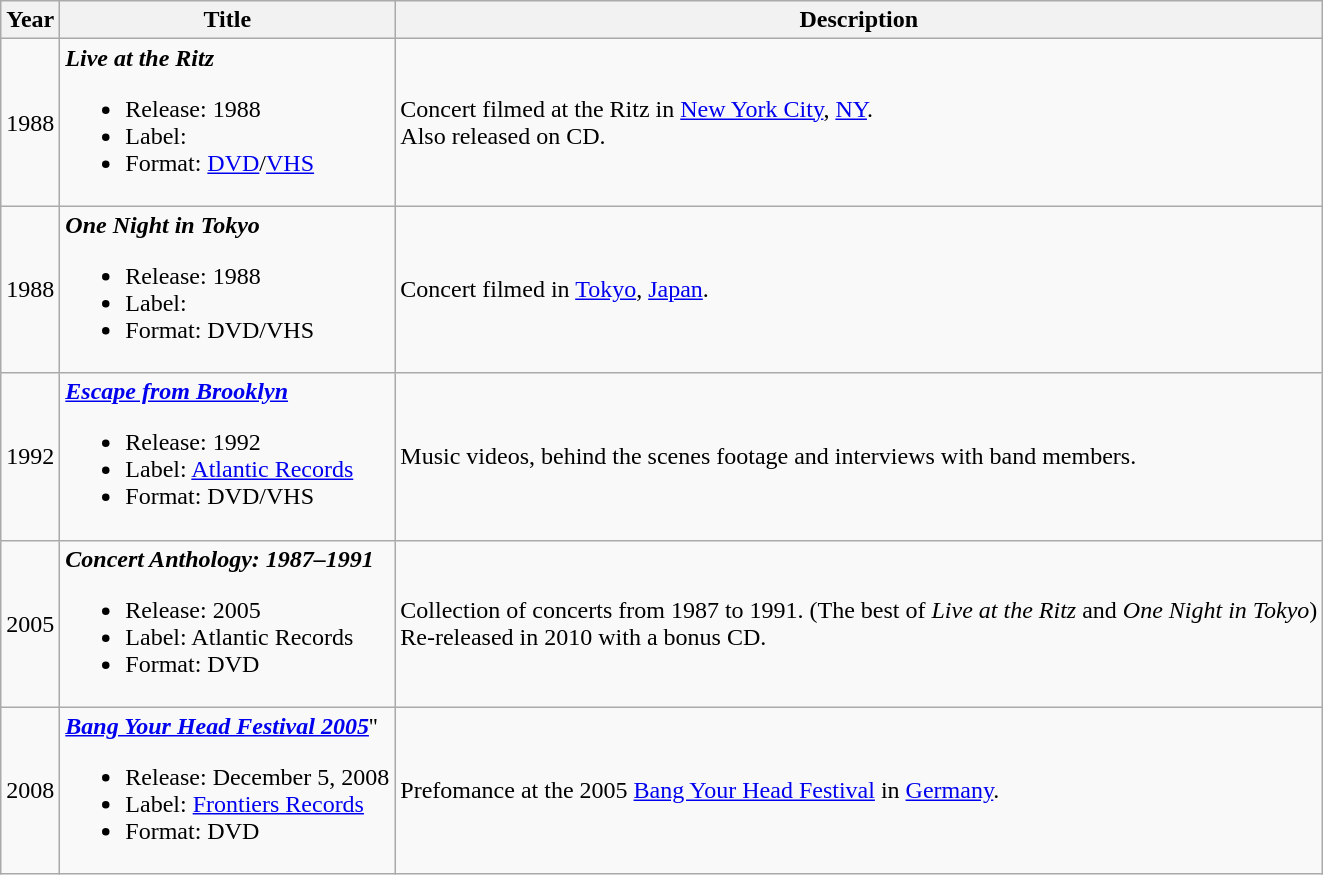<table class="wikitable">
<tr>
<th><strong>Year</strong></th>
<th><strong>Title</strong></th>
<th><strong>Description</strong></th>
</tr>
<tr>
<td>1988</td>
<td><strong><em>Live at the Ritz</em></strong><br><ul><li>Release: 1988</li><li>Label:</li><li>Format: <a href='#'>DVD</a>/<a href='#'>VHS</a></li></ul></td>
<td>Concert filmed at the Ritz in <a href='#'>New York City</a>, <a href='#'>NY</a>.<br>Also released on CD.</td>
</tr>
<tr>
<td>1988</td>
<td><strong><em>One Night in Tokyo</em></strong><br><ul><li>Release: 1988</li><li>Label:</li><li>Format: DVD/VHS</li></ul></td>
<td>Concert filmed in <a href='#'>Tokyo</a>, <a href='#'>Japan</a>.</td>
</tr>
<tr>
<td>1992</td>
<td><strong><em><a href='#'>Escape from Brooklyn</a></em></strong><br><ul><li>Release: 1992</li><li>Label: <a href='#'>Atlantic Records</a></li><li>Format: DVD/VHS</li></ul></td>
<td>Music videos, behind the scenes footage and interviews with band members.</td>
</tr>
<tr>
<td>2005</td>
<td><strong><em>Concert Anthology: 1987–1991</em></strong><br><ul><li>Release: 2005</li><li>Label: Atlantic Records</li><li>Format: DVD</li></ul></td>
<td>Collection of concerts from 1987 to 1991. (The best of <em>Live at the Ritz</em> and <em>One Night in Tokyo</em>)<br>Re-released in 2010 with a bonus CD.</td>
</tr>
<tr>
<td>2008</td>
<td><strong><em><a href='#'>Bang Your Head Festival 2005</a></em></strong>''<br><ul><li>Release: December 5, 2008</li><li>Label: <a href='#'>Frontiers Records</a></li><li>Format: DVD</li></ul></td>
<td>Prefomance at the 2005 <a href='#'>Bang Your Head Festival</a> in <a href='#'>Germany</a>.</td>
</tr>
</table>
